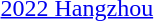<table>
<tr>
<td rowspan=2><a href='#'>2022 Hangzhou</a></td>
<td rowspan=2></td>
<td rowspan=2></td>
<td></td>
</tr>
<tr>
<td></td>
</tr>
</table>
